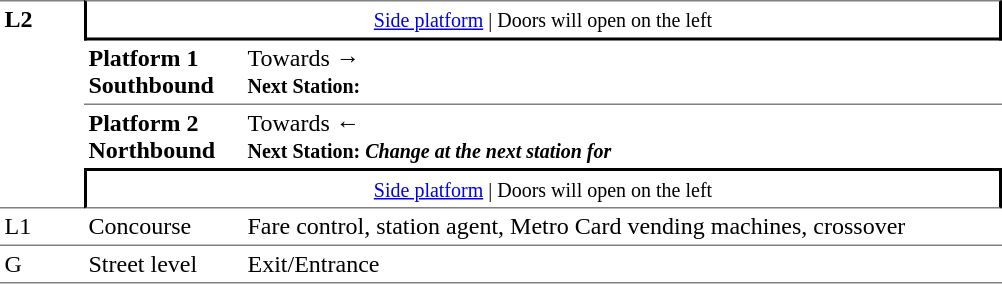<table table border=0 cellspacing=0 cellpadding=3>
<tr>
<td style="border-top:solid 1px grey;border-bottom:solid 1px grey;" width=50 rowspan=4 valign=top><strong>L2</strong></td>
<td style="border-top:solid 1px grey;border-right:solid 2px black;border-left:solid 2px black;border-bottom:solid 2px black;text-align:center;" colspan=2><small><a href='#'>Side platform</a> | Doors will open on the left </small></td>
</tr>
<tr>
<td style="border-bottom:solid 1px grey;" width=100><span><strong>Platform 1</strong><br><strong>Southbound</strong></span></td>
<td style="border-bottom:solid 1px grey;" width=500>Towards → <br><small><strong>Next Station:</strong> </small></td>
</tr>
<tr>
<td><span><strong>Platform 2</strong><br><strong>Northbound</strong></span></td>
<td><span></span>Towards ← <br><small><strong>Next Station:</strong>  </small> <small><strong><em>Change at the next station for <strong><em></small></td>
</tr>
<tr>
<td style="border-top:solid 2px black;border-right:solid 2px black;border-left:solid 2px black;border-bottom:solid 1px grey;" colspan=2  align=center><small><a href='#'>Side platform</a> | Doors will open on the left </small></td>
</tr>
<tr>
<td valign=top></strong>L1<strong></td>
<td valign=top>Concourse</td>
<td valign=top>Fare control, station agent, Metro Card vending machines, crossover</td>
</tr>
<tr>
<td style="border-bottom:solid 1px grey;border-top:solid 1px grey;" width=50 valign=top></strong>G<strong></td>
<td style="border-top:solid 1px grey;border-bottom:solid 1px grey;" width=100 valign=top>Street level</td>
<td style="border-top:solid 1px grey;border-bottom:solid 1px grey;" width=500 valign=top>Exit/Entrance</td>
</tr>
</table>
